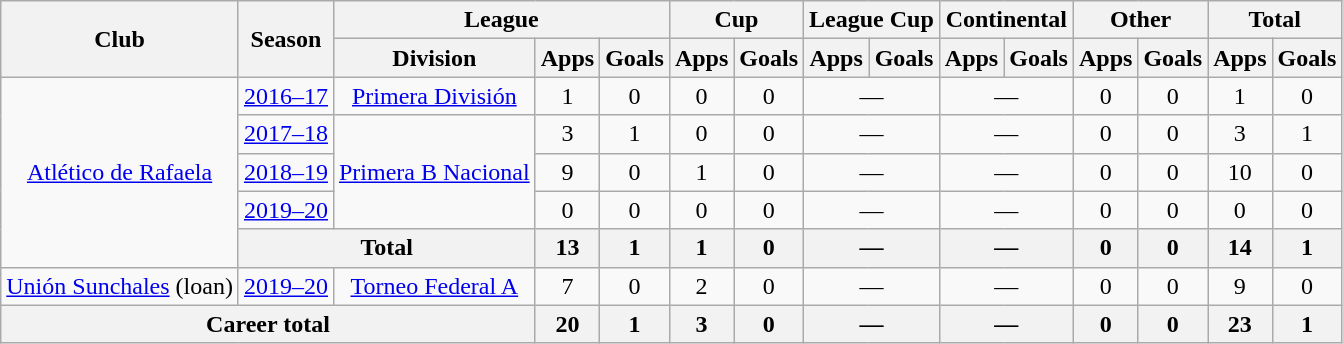<table class="wikitable" style="text-align:center">
<tr>
<th rowspan="2">Club</th>
<th rowspan="2">Season</th>
<th colspan="3">League</th>
<th colspan="2">Cup</th>
<th colspan="2">League Cup</th>
<th colspan="2">Continental</th>
<th colspan="2">Other</th>
<th colspan="2">Total</th>
</tr>
<tr>
<th>Division</th>
<th>Apps</th>
<th>Goals</th>
<th>Apps</th>
<th>Goals</th>
<th>Apps</th>
<th>Goals</th>
<th>Apps</th>
<th>Goals</th>
<th>Apps</th>
<th>Goals</th>
<th>Apps</th>
<th>Goals</th>
</tr>
<tr>
<td rowspan="5"><a href='#'>Atlético de Rafaela</a></td>
<td><a href='#'>2016–17</a></td>
<td rowspan="1"><a href='#'>Primera División</a></td>
<td>1</td>
<td>0</td>
<td>0</td>
<td>0</td>
<td colspan="2">—</td>
<td colspan="2">—</td>
<td>0</td>
<td>0</td>
<td>1</td>
<td>0</td>
</tr>
<tr>
<td><a href='#'>2017–18</a></td>
<td rowspan="3"><a href='#'>Primera B Nacional</a></td>
<td>3</td>
<td>1</td>
<td>0</td>
<td>0</td>
<td colspan="2">—</td>
<td colspan="2">—</td>
<td>0</td>
<td>0</td>
<td>3</td>
<td>1</td>
</tr>
<tr>
<td><a href='#'>2018–19</a></td>
<td>9</td>
<td>0</td>
<td>1</td>
<td>0</td>
<td colspan="2">—</td>
<td colspan="2">—</td>
<td>0</td>
<td>0</td>
<td>10</td>
<td>0</td>
</tr>
<tr>
<td><a href='#'>2019–20</a></td>
<td>0</td>
<td>0</td>
<td>0</td>
<td>0</td>
<td colspan="2">—</td>
<td colspan="2">—</td>
<td>0</td>
<td>0</td>
<td>0</td>
<td>0</td>
</tr>
<tr>
<th colspan="2">Total</th>
<th>13</th>
<th>1</th>
<th>1</th>
<th>0</th>
<th colspan="2">—</th>
<th colspan="2">—</th>
<th>0</th>
<th>0</th>
<th>14</th>
<th>1</th>
</tr>
<tr>
<td rowspan="1"><a href='#'>Unión Sunchales</a> (loan)</td>
<td><a href='#'>2019–20</a></td>
<td rowspan="1"><a href='#'>Torneo Federal A</a></td>
<td>7</td>
<td>0</td>
<td>2</td>
<td>0</td>
<td colspan="2">—</td>
<td colspan="2">—</td>
<td>0</td>
<td>0</td>
<td>9</td>
<td>0</td>
</tr>
<tr>
<th colspan="3">Career total</th>
<th>20</th>
<th>1</th>
<th>3</th>
<th>0</th>
<th colspan="2">—</th>
<th colspan="2">—</th>
<th>0</th>
<th>0</th>
<th>23</th>
<th>1</th>
</tr>
</table>
